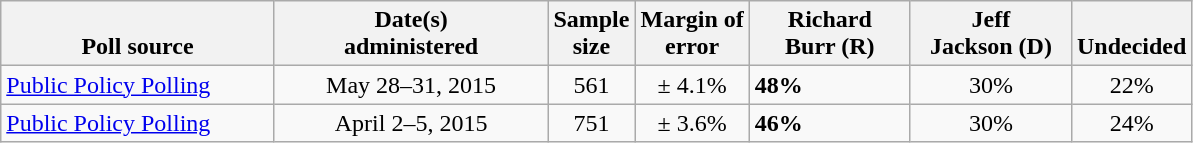<table class="wikitable">
<tr valign= bottom>
<th style="width:175px;">Poll source</th>
<th style="width:175px;">Date(s)<br>administered</th>
<th class=small>Sample<br>size</th>
<th class=small>Margin of<br>error</th>
<th style="width:100px;">Richard<br>Burr (R)</th>
<th style="width:100px;">Jeff<br>Jackson (D)</th>
<th>Undecided</th>
</tr>
<tr>
<td><a href='#'>Public Policy Polling</a></td>
<td align=center>May 28–31, 2015</td>
<td align=center>561</td>
<td align=center>± 4.1%</td>
<td><strong>48%</strong></td>
<td align=center>30%</td>
<td align=center>22%</td>
</tr>
<tr>
<td><a href='#'>Public Policy Polling</a></td>
<td align=center>April 2–5, 2015</td>
<td align=center>751</td>
<td align=center>± 3.6%</td>
<td><strong>46%</strong></td>
<td align=center>30%</td>
<td align=center>24%</td>
</tr>
</table>
